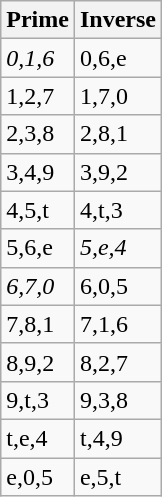<table class="wikitable">
<tr>
<th>Prime</th>
<th>Inverse</th>
</tr>
<tr>
<td><em>0,1,6</em></td>
<td>0,6,e</td>
</tr>
<tr>
<td>1,2,7</td>
<td>1,7,0</td>
</tr>
<tr>
<td>2,3,8</td>
<td>2,8,1</td>
</tr>
<tr>
<td>3,4,9</td>
<td>3,9,2</td>
</tr>
<tr>
<td>4,5,t</td>
<td>4,t,3</td>
</tr>
<tr>
<td>5,6,e</td>
<td><em>5,e,4</em></td>
</tr>
<tr>
<td><em>6,7,0</em></td>
<td>6,0,5</td>
</tr>
<tr>
<td>7,8,1</td>
<td>7,1,6</td>
</tr>
<tr>
<td>8,9,2</td>
<td>8,2,7</td>
</tr>
<tr>
<td>9,t,3</td>
<td>9,3,8</td>
</tr>
<tr>
<td>t,e,4</td>
<td>t,4,9</td>
</tr>
<tr>
<td>e,0,5</td>
<td>e,5,t</td>
</tr>
</table>
